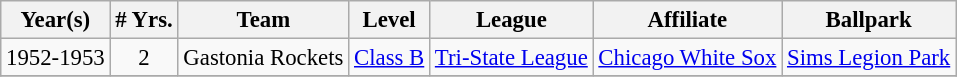<table class="wikitable" style="text-align:center; font-size: 95%;">
<tr>
<th>Year(s)</th>
<th># Yrs.</th>
<th>Team</th>
<th>Level</th>
<th>League</th>
<th>Affiliate</th>
<th>Ballpark</th>
</tr>
<tr>
<td>1952-1953</td>
<td>2</td>
<td>Gastonia Rockets</td>
<td><a href='#'>Class B</a></td>
<td><a href='#'>Tri-State League</a></td>
<td><a href='#'>Chicago White Sox</a></td>
<td><a href='#'>Sims Legion Park</a></td>
</tr>
<tr>
</tr>
</table>
